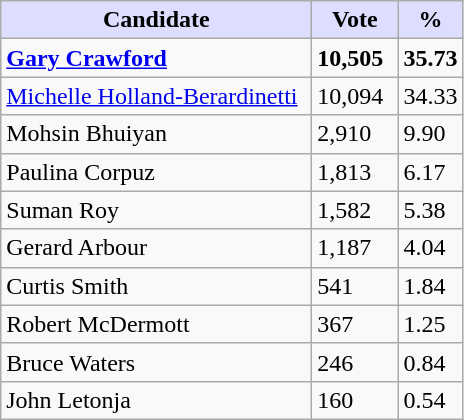<table class="wikitable">
<tr>
<th style="background:#ddf; width:200px;">Candidate</th>
<th style="background:#ddf; width:50px;">Vote</th>
<th style="background:#ddf; width:30px;">%</th>
</tr>
<tr>
<td><strong><a href='#'>Gary Crawford</a></strong></td>
<td><strong>10,505</strong></td>
<td><strong>35.73</strong></td>
</tr>
<tr>
<td><a href='#'>Michelle Holland-Berardinetti</a></td>
<td>10,094</td>
<td>34.33</td>
</tr>
<tr>
<td>Mohsin Bhuiyan</td>
<td>2,910</td>
<td>9.90</td>
</tr>
<tr>
<td>Paulina Corpuz</td>
<td>1,813</td>
<td>6.17</td>
</tr>
<tr>
<td>Suman Roy</td>
<td>1,582</td>
<td>5.38</td>
</tr>
<tr>
<td>Gerard Arbour</td>
<td>1,187</td>
<td>4.04</td>
</tr>
<tr>
<td>Curtis Smith</td>
<td>541</td>
<td>1.84</td>
</tr>
<tr>
<td>Robert McDermott</td>
<td>367</td>
<td>1.25</td>
</tr>
<tr>
<td>Bruce Waters</td>
<td>246</td>
<td>0.84</td>
</tr>
<tr>
<td>John Letonja</td>
<td>160</td>
<td>0.54</td>
</tr>
</table>
